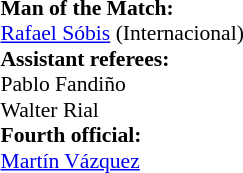<table width=50% style="font-size: 90%">
<tr>
<td><br><strong>Man of the Match:</strong>
<br> <a href='#'>Rafael Sóbis</a> (Internacional)<br><strong>Assistant referees:</strong>
<br> Pablo Fandiño
<br> Walter Rial
<br><strong>Fourth official:</strong>
<br> <a href='#'>Martín Vázquez</a></td>
</tr>
</table>
